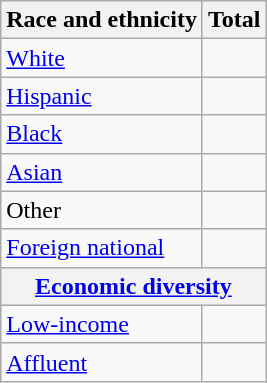<table class="wikitable floatright sortable collapsible"; text-align:right; font-size:80%;">
<tr>
<th>Race and ethnicity</th>
<th colspan="2" data-sort-type=number>Total</th>
</tr>
<tr>
<td><a href='#'>White</a></td>
<td align=right></td>
</tr>
<tr>
<td><a href='#'>Hispanic</a></td>
<td align=right></td>
</tr>
<tr>
<td><a href='#'>Black</a></td>
<td align=right></td>
</tr>
<tr>
<td><a href='#'>Asian</a></td>
<td align=right></td>
</tr>
<tr>
<td>Other</td>
<td align=right></td>
</tr>
<tr>
<td><a href='#'>Foreign national</a></td>
<td align=right></td>
</tr>
<tr>
<th colspan="4" data-sort-type=number><a href='#'>Economic diversity</a></th>
</tr>
<tr>
<td><a href='#'>Low-income</a></td>
<td align=right></td>
</tr>
<tr>
<td><a href='#'>Affluent</a></td>
<td align=right></td>
</tr>
</table>
